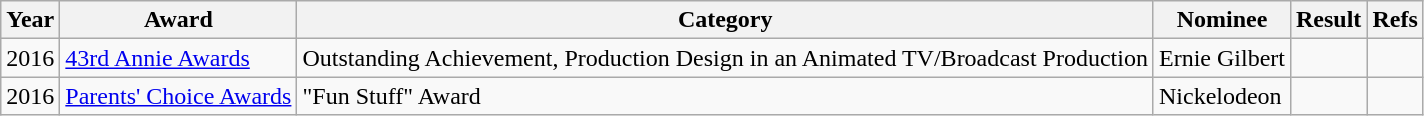<table class="wikitable">
<tr>
<th>Year</th>
<th>Award</th>
<th>Category</th>
<th>Nominee</th>
<th>Result</th>
<th>Refs</th>
</tr>
<tr>
<td>2016</td>
<td><a href='#'>43rd Annie Awards</a></td>
<td>Outstanding Achievement, Production Design in an Animated TV/Broadcast Production</td>
<td>Ernie Gilbert<br></td>
<td></td>
<td style="text-align:center;"></td>
</tr>
<tr>
<td>2016</td>
<td style="white-space:nowrap;"><a href='#'>Parents' Choice Awards</a></td>
<td>"Fun Stuff" Award</td>
<td>Nickelodeon</td>
<td></td>
<td style="text-align:center;"></td>
</tr>
</table>
